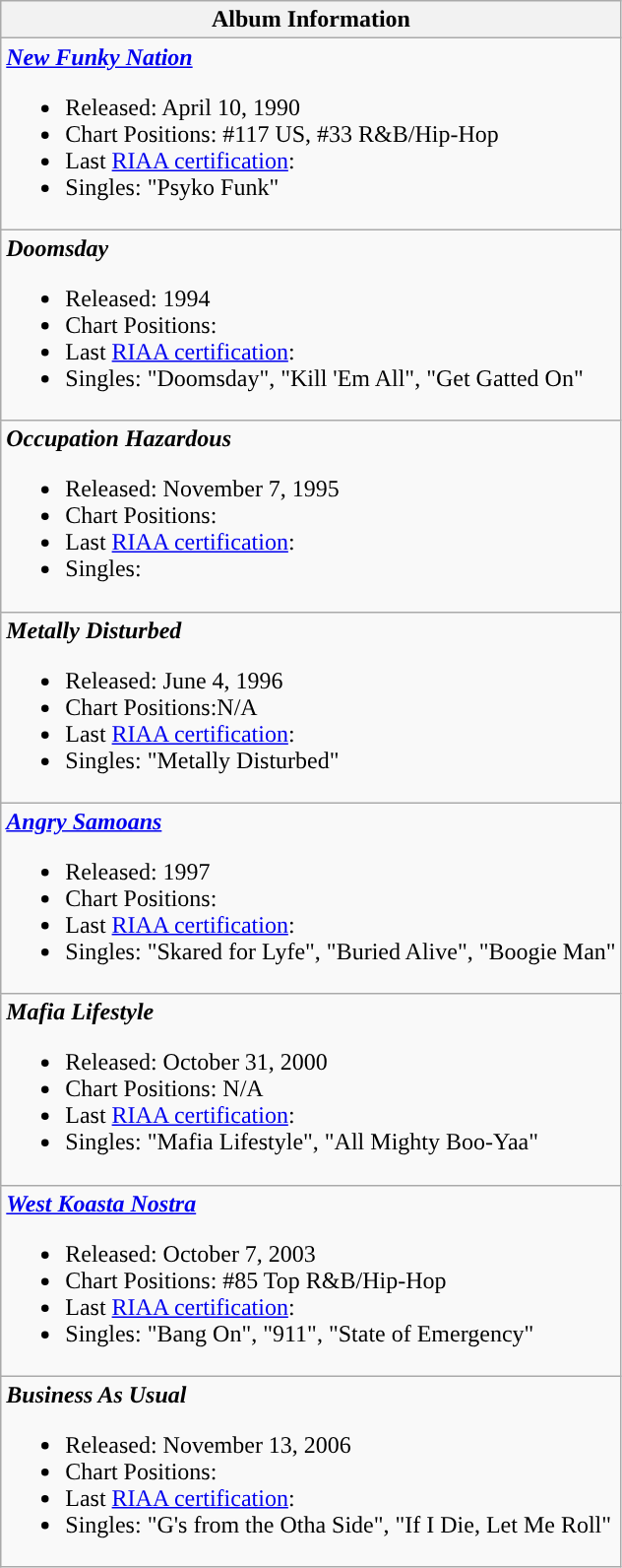<table class="wikitable">
<tr>
<th align="left">Album Information</th>
</tr>
<tr>
<td align="left"><strong><em><a href='#'>New Funky Nation</a></em></strong><br><ul><li>Released: April 10, 1990</li><li>Chart Positions: #117 US, #33 R&B/Hip-Hop</li><li>Last <a href='#'>RIAA certification</a>:</li><li>Singles: "Psyko Funk"</li></ul></td>
</tr>
<tr>
<td align="left"><strong><em>Doomsday</em></strong><br><ul><li>Released: 1994</li><li>Chart Positions:</li><li>Last <a href='#'>RIAA certification</a>:</li><li>Singles: "Doomsday", "Kill 'Em All", "Get Gatted On"</li></ul></td>
</tr>
<tr>
<td align="left"><strong><em>Occupation Hazardous </em></strong><br><ul><li>Released: November 7, 1995</li><li>Chart Positions:</li><li>Last <a href='#'>RIAA certification</a>:</li><li>Singles:</li></ul></td>
</tr>
<tr>
<td align="left"><strong><em>Metally Disturbed </em></strong><br><ul><li>Released: June 4, 1996</li><li>Chart Positions:N/A</li><li>Last <a href='#'>RIAA certification</a>:</li><li>Singles: "Metally Disturbed"</li></ul></td>
</tr>
<tr>
<td align="left"><strong><em><a href='#'>Angry Samoans</a></em></strong><br><ul><li>Released:  1997</li><li>Chart Positions:</li><li>Last <a href='#'>RIAA certification</a>:</li><li>Singles: "Skared for Lyfe", "Buried Alive", "Boogie Man"</li></ul></td>
</tr>
<tr>
<td align="left"><strong><em>Mafia Lifestyle </em></strong><br><ul><li>Released: October 31, 2000</li><li>Chart Positions: N/A</li><li>Last <a href='#'>RIAA certification</a>:</li><li>Singles: "Mafia Lifestyle", "All Mighty Boo-Yaa"</li></ul></td>
</tr>
<tr>
<td align="left"><strong><em><a href='#'>West Koasta Nostra</a></em></strong><br><ul><li>Released: October 7, 2003</li><li>Chart Positions: #85 Top R&B/Hip-Hop</li><li>Last <a href='#'>RIAA certification</a>:</li><li>Singles: "Bang On", "911", "State of Emergency"</li></ul></td>
</tr>
<tr>
<td align="left"><strong><em>Business As Usual </em></strong><br><ul><li>Released: November 13, 2006</li><li>Chart Positions:</li><li>Last <a href='#'>RIAA certification</a>:</li><li>Singles: "G's from the Otha Side", "If I Die, Let Me Roll"</li></ul></td>
</tr>
</table>
